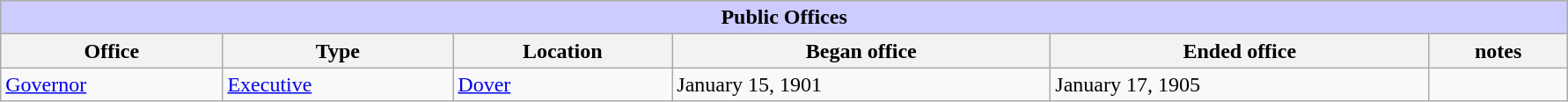<table class=wikitable style="width: 94%" style="text-align: center;" align="center">
<tr bgcolor=#cccccc>
<th colspan=7 style="background: #ccccff;">Public Offices</th>
</tr>
<tr>
<th><strong>Office</strong></th>
<th><strong>Type</strong></th>
<th><strong>Location</strong></th>
<th><strong>Began office</strong></th>
<th><strong>Ended office</strong></th>
<th><strong>notes</strong></th>
</tr>
<tr>
<td><a href='#'>Governor</a></td>
<td><a href='#'>Executive</a></td>
<td><a href='#'>Dover</a></td>
<td>January 15, 1901</td>
<td>January 17, 1905</td>
<td></td>
</tr>
</table>
